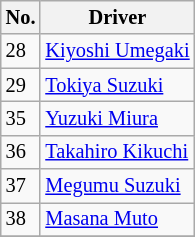<table class="wikitable" style="font-size: 85%">
<tr>
<th>No.</th>
<th>Driver</th>
</tr>
<tr>
<td>28</td>
<td> <a href='#'>Kiyoshi Umegaki</a></td>
</tr>
<tr>
<td>29</td>
<td> <a href='#'>Tokiya Suzuki</a></td>
</tr>
<tr>
<td>35</td>
<td> <a href='#'>Yuzuki Miura</a></td>
</tr>
<tr>
<td>36</td>
<td> <a href='#'>Takahiro Kikuchi</a></td>
</tr>
<tr>
<td>37</td>
<td> <a href='#'>Megumu Suzuki</a></td>
</tr>
<tr>
<td>38</td>
<td> <a href='#'>Masana Muto</a></td>
</tr>
<tr>
</tr>
</table>
